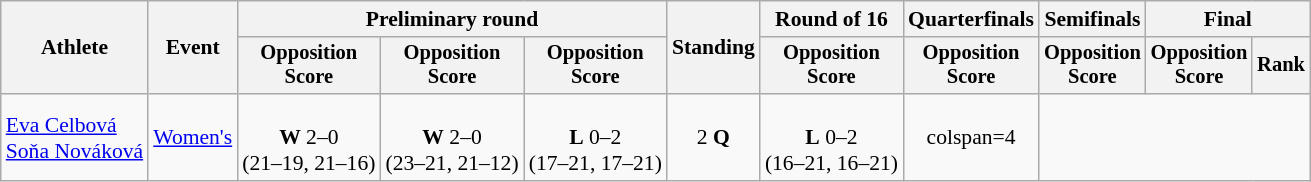<table class=wikitable style="font-size:90%">
<tr>
<th rowspan="2">Athlete</th>
<th rowspan="2">Event</th>
<th colspan="3">Preliminary round</th>
<th rowspan="2">Standing</th>
<th>Round of 16</th>
<th>Quarterfinals</th>
<th>Semifinals</th>
<th colspan=2>Final</th>
</tr>
<tr style="font-size:95%">
<th>Opposition<br>Score</th>
<th>Opposition<br>Score</th>
<th>Opposition<br>Score</th>
<th>Opposition<br>Score</th>
<th>Opposition<br>Score</th>
<th>Opposition<br>Score</th>
<th>Opposition<br>Score</th>
<th>Rank</th>
</tr>
<tr align=center>
<td align=left><a href='#'>Eva Celbová</a><br><a href='#'>Soňa Nováková</a></td>
<td align=left><a href='#'>Women's</a></td>
<td><br><strong>W</strong> 2–0<br>(21–19, 21–16)</td>
<td><br><strong>W</strong> 2–0<br>(23–21, 21–12)</td>
<td><br><strong>L</strong> 0–2<br>(17–21, 17–21)</td>
<td>2 <strong>Q</strong></td>
<td><br><strong>L</strong> 0–2<br>(16–21, 16–21)</td>
<td>colspan=4 </td>
</tr>
</table>
